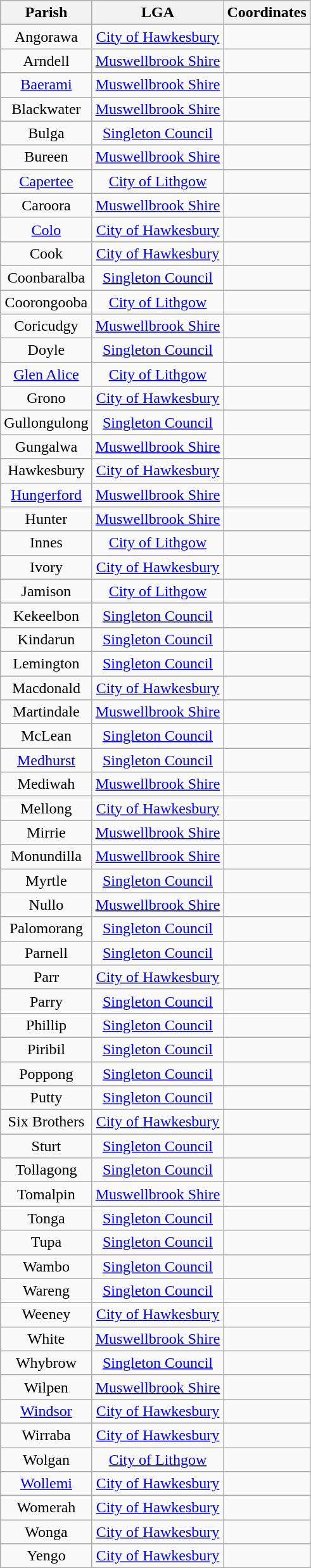<table class="wikitable" style="text-align:center">
<tr>
<th>Parish</th>
<th>LGA</th>
<th>Coordinates</th>
</tr>
<tr>
<td>Angorawa</td>
<td><a href='#'>City of Hawkesbury</a></td>
<td></td>
</tr>
<tr>
<td>Arndell</td>
<td><a href='#'>Muswellbrook Shire</a></td>
<td></td>
</tr>
<tr>
<td><a href='#'>Baerami</a></td>
<td><a href='#'>Muswellbrook Shire</a></td>
<td></td>
</tr>
<tr>
<td>Blackwater</td>
<td><a href='#'>Muswellbrook Shire</a></td>
<td></td>
</tr>
<tr>
<td>Bulga</td>
<td><a href='#'>Singleton Council</a></td>
<td></td>
</tr>
<tr>
<td>Bureen</td>
<td><a href='#'>Muswellbrook Shire</a></td>
<td></td>
</tr>
<tr>
<td><a href='#'>Capertee</a></td>
<td><a href='#'>City of Lithgow</a></td>
<td></td>
</tr>
<tr>
<td>Caroora</td>
<td><a href='#'>Muswellbrook Shire</a></td>
<td></td>
</tr>
<tr>
<td><a href='#'>Colo</a></td>
<td><a href='#'>City of Hawkesbury</a></td>
<td></td>
</tr>
<tr>
<td>Cook</td>
<td><a href='#'>City of Hawkesbury</a></td>
<td></td>
</tr>
<tr>
<td>Coonbaralba</td>
<td><a href='#'>Singleton Council</a></td>
<td></td>
</tr>
<tr>
<td>Coorongooba</td>
<td><a href='#'>City of Lithgow</a></td>
<td></td>
</tr>
<tr>
<td>Coricudgy</td>
<td><a href='#'>Muswellbrook Shire</a></td>
<td></td>
</tr>
<tr>
<td>Doyle</td>
<td><a href='#'>Singleton Council</a></td>
<td></td>
</tr>
<tr>
<td><a href='#'>Glen Alice</a></td>
<td><a href='#'>City of Lithgow</a></td>
<td></td>
</tr>
<tr>
<td>Grono</td>
<td><a href='#'>City of Hawkesbury</a></td>
<td></td>
</tr>
<tr>
<td>Gullongulong</td>
<td><a href='#'>Singleton Council</a></td>
<td></td>
</tr>
<tr>
<td>Gungalwa</td>
<td><a href='#'>Muswellbrook Shire</a></td>
<td></td>
</tr>
<tr>
<td>Hawkesbury</td>
<td><a href='#'>City of Hawkesbury</a></td>
<td></td>
</tr>
<tr>
<td><a href='#'>Hungerford</a></td>
<td><a href='#'>Muswellbrook Shire</a></td>
<td></td>
</tr>
<tr>
<td>Hunter</td>
<td><a href='#'>Muswellbrook Shire</a></td>
<td></td>
</tr>
<tr>
<td>Innes</td>
<td><a href='#'>City of Lithgow</a></td>
<td></td>
</tr>
<tr>
<td>Ivory</td>
<td><a href='#'>City of Hawkesbury</a></td>
<td></td>
</tr>
<tr>
<td>Jamison</td>
<td><a href='#'>City of Lithgow</a></td>
<td></td>
</tr>
<tr>
<td>Kekeelbon</td>
<td><a href='#'>Singleton Council</a></td>
<td></td>
</tr>
<tr>
<td>Kindarun</td>
<td><a href='#'>Singleton Council</a></td>
<td></td>
</tr>
<tr>
<td>Lemington</td>
<td><a href='#'>Singleton Council</a></td>
<td></td>
</tr>
<tr>
<td>Macdonald</td>
<td><a href='#'>City of Hawkesbury</a></td>
<td></td>
</tr>
<tr>
<td>Martindale</td>
<td><a href='#'>Muswellbrook Shire</a></td>
<td></td>
</tr>
<tr>
<td>McLean</td>
<td><a href='#'>Singleton Council</a></td>
<td></td>
</tr>
<tr>
<td><a href='#'>Medhurst</a></td>
<td><a href='#'>Singleton Council</a></td>
<td></td>
</tr>
<tr>
<td>Mediwah</td>
<td><a href='#'>Muswellbrook Shire</a></td>
<td></td>
</tr>
<tr>
<td>Mellong</td>
<td><a href='#'>City of Hawkesbury</a></td>
<td></td>
</tr>
<tr>
<td>Mirrie</td>
<td><a href='#'>Muswellbrook Shire</a></td>
<td></td>
</tr>
<tr>
<td>Monundilla</td>
<td><a href='#'>Muswellbrook Shire</a></td>
<td></td>
</tr>
<tr>
<td>Myrtle</td>
<td><a href='#'>Singleton Council</a></td>
<td></td>
</tr>
<tr>
<td>Nullo</td>
<td><a href='#'>Muswellbrook Shire</a></td>
<td></td>
</tr>
<tr>
<td>Palomorang</td>
<td><a href='#'>Singleton Council</a></td>
<td></td>
</tr>
<tr>
<td>Parnell</td>
<td><a href='#'>Singleton Council</a></td>
<td></td>
</tr>
<tr>
<td>Parr</td>
<td><a href='#'>City of Hawkesbury</a></td>
<td></td>
</tr>
<tr>
<td>Parry</td>
<td><a href='#'>Singleton Council</a></td>
<td></td>
</tr>
<tr>
<td>Phillip</td>
<td><a href='#'>Singleton Council</a></td>
<td></td>
</tr>
<tr>
<td>Piribil</td>
<td><a href='#'>Singleton Council</a></td>
<td></td>
</tr>
<tr>
<td>Poppong</td>
<td><a href='#'>Singleton Council</a></td>
<td></td>
</tr>
<tr>
<td>Putty</td>
<td><a href='#'>Singleton Council</a></td>
<td></td>
</tr>
<tr>
<td>Six Brothers</td>
<td><a href='#'>City of Hawkesbury</a></td>
<td></td>
</tr>
<tr>
<td>Sturt</td>
<td><a href='#'>Singleton Council</a></td>
<td></td>
</tr>
<tr>
<td>Tollagong</td>
<td><a href='#'>Singleton Council</a></td>
<td></td>
</tr>
<tr>
<td>Tomalpin</td>
<td><a href='#'>Muswellbrook Shire</a></td>
<td></td>
</tr>
<tr>
<td>Tonga</td>
<td><a href='#'>Singleton Council</a></td>
<td></td>
</tr>
<tr>
<td>Tupa</td>
<td><a href='#'>Singleton Council</a></td>
<td></td>
</tr>
<tr>
<td>Wambo</td>
<td><a href='#'>Singleton Council</a></td>
<td></td>
</tr>
<tr>
<td>Wareng</td>
<td><a href='#'>Singleton Council</a></td>
<td></td>
</tr>
<tr>
<td>Weeney</td>
<td><a href='#'>City of Hawkesbury</a></td>
<td></td>
</tr>
<tr>
<td>White</td>
<td><a href='#'>Muswellbrook Shire</a></td>
<td></td>
</tr>
<tr>
<td>Whybrow</td>
<td><a href='#'>Singleton Council</a></td>
<td></td>
</tr>
<tr>
<td>Wilpen</td>
<td><a href='#'>Muswellbrook Shire</a></td>
<td></td>
</tr>
<tr>
<td><a href='#'>Windsor</a></td>
<td><a href='#'>City of Hawkesbury</a></td>
<td></td>
</tr>
<tr>
<td>Wirraba</td>
<td><a href='#'>City of Hawkesbury</a></td>
<td></td>
</tr>
<tr>
<td>Wolgan</td>
<td><a href='#'>City of Lithgow</a></td>
<td></td>
</tr>
<tr>
<td><a href='#'>Wollemi</a></td>
<td><a href='#'>City of Hawkesbury</a></td>
<td></td>
</tr>
<tr>
<td>Womerah</td>
<td><a href='#'>City of Hawkesbury</a></td>
<td></td>
</tr>
<tr>
<td>Wonga</td>
<td><a href='#'>City of Hawkesbury</a></td>
<td></td>
</tr>
<tr>
<td>Yengo</td>
<td><a href='#'>City of Hawkesbury</a></td>
<td></td>
</tr>
</table>
